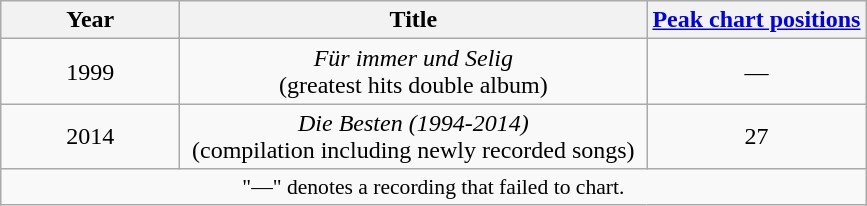<table class="wikitable plainrowheaders" style="text-align:center;">
<tr>
<th scope="col" style="width:7em;">Year</th>
<th scope="col" style="width:19em;">Title</th>
<th scope="col"><a href='#'>Peak chart positions</a><br></th>
</tr>
<tr>
<td>1999</td>
<td><em>Für immer und Selig</em><br>(greatest hits double album)</td>
<td>—</td>
</tr>
<tr>
<td>2014</td>
<td><em>Die Besten (1994-2014)</em><br>(compilation including newly recorded songs)</td>
<td>27</td>
</tr>
<tr>
<td colspan=3 style="font-size:90%">"—" denotes a recording that failed to chart.</td>
</tr>
</table>
